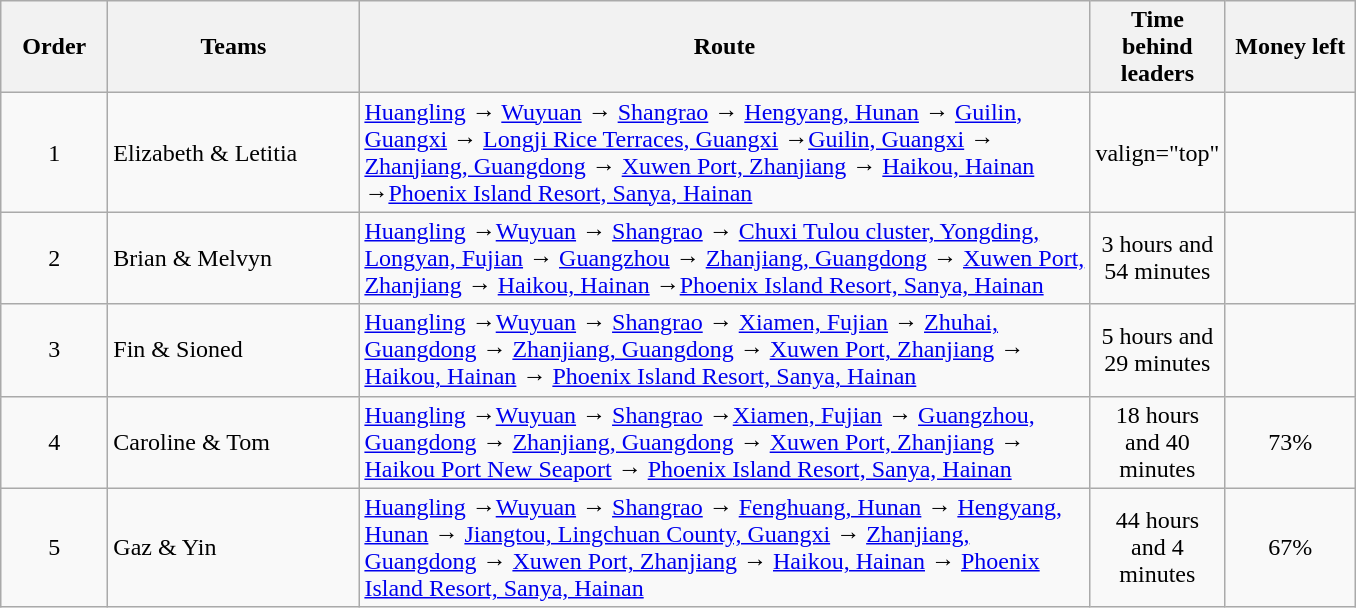<table class="wikitable sortable" style="text-align:center">
<tr>
<th style="width:4em">Order</th>
<th style="width:10em">Teams</th>
<th style="width:30em">Route</th>
<th style="width:5em">Time behind leaders</th>
<th style="width:5em">Money left</th>
</tr>
<tr>
<td>1</td>
<td style="text-align:left">Elizabeth & Letitia</td>
<td style="text-align:left"><a href='#'>Huangling</a> → <a href='#'>Wuyuan</a>  → <a href='#'>Shangrao</a> → <a href='#'>Hengyang, Hunan</a>  →  <a href='#'>Guilin, Guangxi</a> → <a href='#'>Longji Rice Terraces, Guangxi</a>  →<a href='#'>Guilin, Guangxi</a>  → <a href='#'>Zhanjiang, Guangdong</a>   → <a href='#'>Xuwen Port, Zhanjiang</a>  → <a href='#'>Haikou, Hainan</a> →<a href='#'>Phoenix Island Resort, Sanya, Hainan</a></td>
<td>valign="top" </td>
<td></td>
</tr>
<tr>
<td>2</td>
<td style="text-align:left">Brian & Melvyn</td>
<td style="text-align:left"><a href='#'>Huangling</a> →<a href='#'>Wuyuan</a>  → <a href='#'>Shangrao</a>  → <a href='#'>Chuxi Tulou cluster, Yongding, Longyan, Fujian</a>   → <a href='#'>Guangzhou</a>  → <a href='#'>Zhanjiang, Guangdong</a>  → <a href='#'>Xuwen Port, Zhanjiang</a>  → <a href='#'>Haikou, Hainan</a> →<a href='#'>Phoenix Island Resort, Sanya, Hainan</a></td>
<td>3 hours and 54 minutes</td>
<td></td>
</tr>
<tr>
<td>3</td>
<td style="text-align:left">Fin & Sioned</td>
<td style="text-align:left"><a href='#'>Huangling</a> →<a href='#'>Wuyuan</a>  → <a href='#'>Shangrao</a> → <a href='#'>Xiamen, Fujian</a>  → <a href='#'>Zhuhai, Guangdong</a>   → <a href='#'>Zhanjiang, Guangdong</a> → <a href='#'>Xuwen Port, Zhanjiang</a>  → <a href='#'>Haikou, Hainan</a> → <a href='#'>Phoenix Island Resort, Sanya, Hainan</a></td>
<td>5 hours and 29 minutes</td>
<td></td>
</tr>
<tr>
<td>4</td>
<td style="text-align:left">Caroline & Tom</td>
<td style="text-align:left"><a href='#'>Huangling</a> →<a href='#'>Wuyuan</a>  → <a href='#'>Shangrao</a>  →<a href='#'>Xiamen, Fujian</a>  → <a href='#'>Guangzhou, Guangdong</a>  → <a href='#'>Zhanjiang, Guangdong</a> → <a href='#'>Xuwen Port, Zhanjiang</a>  → <a href='#'>Haikou Port New Seaport</a> → <a href='#'>Phoenix Island Resort, Sanya, Hainan</a></td>
<td>18 hours and 40 minutes</td>
<td>73%</td>
</tr>
<tr>
<td>5</td>
<td style="text-align:left">Gaz & Yin</td>
<td style="text-align:left"><a href='#'>Huangling</a> →<a href='#'>Wuyuan</a>  → <a href='#'>Shangrao</a>  → <a href='#'>Fenghuang, Hunan</a>   → <a href='#'>Hengyang, Hunan</a>  → <a href='#'>Jiangtou, Lingchuan County, Guangxi</a>   → <a href='#'>Zhanjiang, Guangdong</a>  → <a href='#'>Xuwen Port, Zhanjiang</a>  → <a href='#'>Haikou, Hainan</a> → <a href='#'>Phoenix Island Resort, Sanya, Hainan</a></td>
<td>44 hours and 4 minutes</td>
<td>67%</td>
</tr>
</table>
